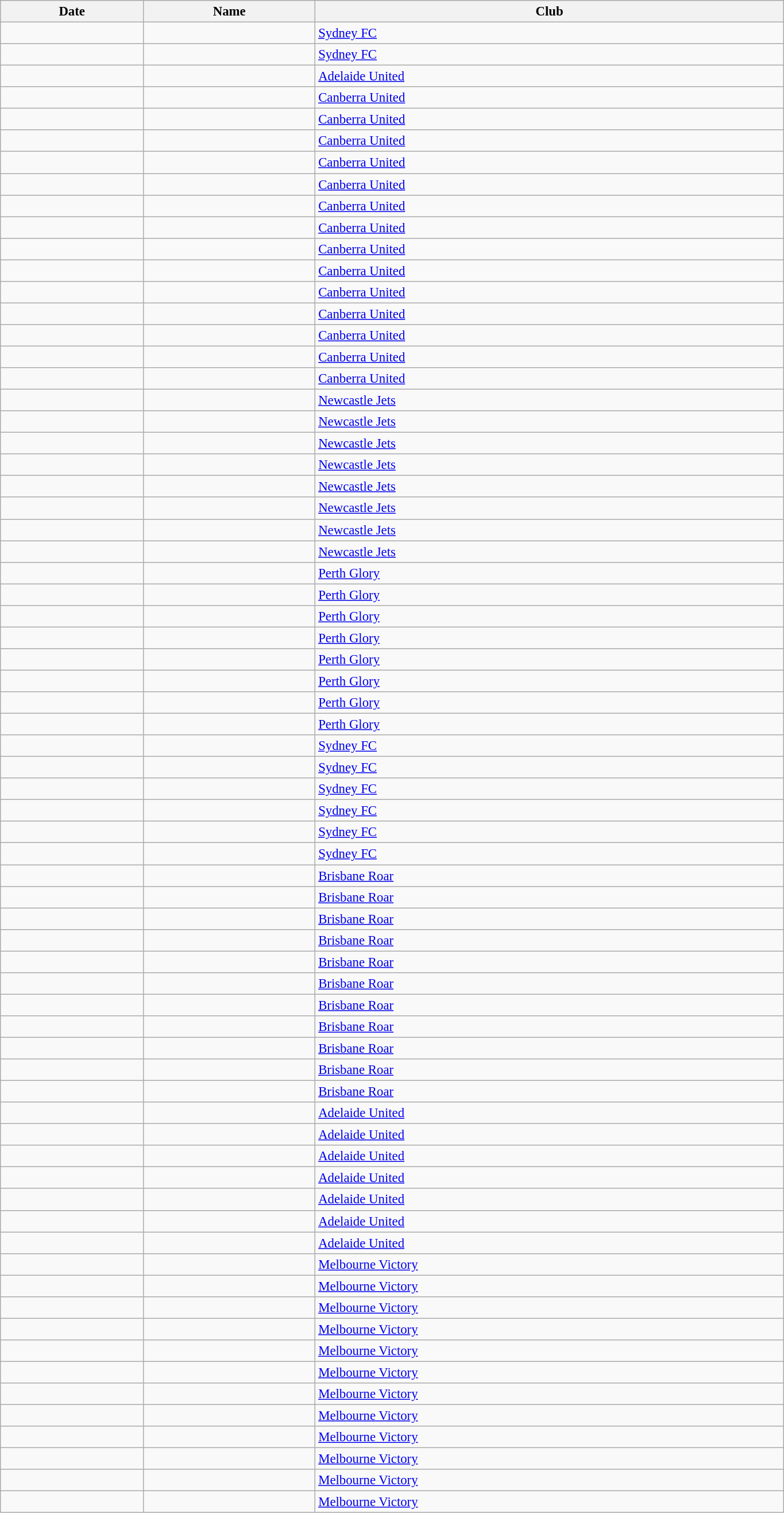<table class="wikitable sortable" style="width:72%; font-size:95%; ">
<tr>
<th>Date</th>
<th>Name</th>
<th>Club</th>
</tr>
<tr>
<td></td>
<td></td>
<td><a href='#'>Sydney FC</a></td>
</tr>
<tr>
<td></td>
<td></td>
<td><a href='#'>Sydney FC</a></td>
</tr>
<tr>
<td></td>
<td></td>
<td><a href='#'>Adelaide United</a></td>
</tr>
<tr>
<td></td>
<td></td>
<td><a href='#'>Canberra United</a></td>
</tr>
<tr>
<td></td>
<td></td>
<td><a href='#'>Canberra United</a></td>
</tr>
<tr>
<td></td>
<td></td>
<td><a href='#'>Canberra United</a></td>
</tr>
<tr>
<td></td>
<td></td>
<td><a href='#'>Canberra United</a></td>
</tr>
<tr>
<td></td>
<td></td>
<td><a href='#'>Canberra United</a></td>
</tr>
<tr>
<td></td>
<td></td>
<td><a href='#'>Canberra United</a></td>
</tr>
<tr>
<td></td>
<td></td>
<td><a href='#'>Canberra United</a></td>
</tr>
<tr>
<td></td>
<td></td>
<td><a href='#'>Canberra United</a></td>
</tr>
<tr>
<td></td>
<td></td>
<td><a href='#'>Canberra United</a></td>
</tr>
<tr>
<td></td>
<td></td>
<td><a href='#'>Canberra United</a></td>
</tr>
<tr>
<td></td>
<td></td>
<td><a href='#'>Canberra United</a></td>
</tr>
<tr>
<td></td>
<td></td>
<td><a href='#'>Canberra United</a></td>
</tr>
<tr>
<td></td>
<td></td>
<td><a href='#'>Canberra United</a></td>
</tr>
<tr>
<td></td>
<td></td>
<td><a href='#'>Canberra United</a></td>
</tr>
<tr>
<td></td>
<td></td>
<td><a href='#'>Newcastle Jets</a></td>
</tr>
<tr>
<td></td>
<td></td>
<td><a href='#'>Newcastle Jets</a></td>
</tr>
<tr>
<td></td>
<td></td>
<td><a href='#'>Newcastle Jets</a></td>
</tr>
<tr>
<td></td>
<td></td>
<td><a href='#'>Newcastle Jets</a></td>
</tr>
<tr>
<td></td>
<td></td>
<td><a href='#'>Newcastle Jets</a></td>
</tr>
<tr>
<td></td>
<td></td>
<td><a href='#'>Newcastle Jets</a></td>
</tr>
<tr>
<td></td>
<td></td>
<td><a href='#'>Newcastle Jets</a></td>
</tr>
<tr>
<td></td>
<td></td>
<td><a href='#'>Newcastle Jets</a></td>
</tr>
<tr>
<td></td>
<td></td>
<td><a href='#'>Perth Glory</a></td>
</tr>
<tr>
<td></td>
<td></td>
<td><a href='#'>Perth Glory</a></td>
</tr>
<tr>
<td></td>
<td></td>
<td><a href='#'>Perth Glory</a></td>
</tr>
<tr>
<td></td>
<td></td>
<td><a href='#'>Perth Glory</a></td>
</tr>
<tr>
<td></td>
<td></td>
<td><a href='#'>Perth Glory</a></td>
</tr>
<tr>
<td></td>
<td></td>
<td><a href='#'>Perth Glory</a></td>
</tr>
<tr>
<td></td>
<td></td>
<td><a href='#'>Perth Glory</a></td>
</tr>
<tr>
<td></td>
<td></td>
<td><a href='#'>Perth Glory</a></td>
</tr>
<tr>
<td></td>
<td></td>
<td><a href='#'>Sydney FC</a></td>
</tr>
<tr>
<td></td>
<td></td>
<td><a href='#'>Sydney FC</a></td>
</tr>
<tr>
<td></td>
<td></td>
<td><a href='#'>Sydney FC</a></td>
</tr>
<tr>
<td></td>
<td></td>
<td><a href='#'>Sydney FC</a></td>
</tr>
<tr>
<td></td>
<td></td>
<td><a href='#'>Sydney FC</a></td>
</tr>
<tr>
<td></td>
<td></td>
<td><a href='#'>Sydney FC</a></td>
</tr>
<tr>
<td></td>
<td></td>
<td><a href='#'>Brisbane Roar</a></td>
</tr>
<tr>
<td></td>
<td></td>
<td><a href='#'>Brisbane Roar</a></td>
</tr>
<tr>
<td></td>
<td></td>
<td><a href='#'>Brisbane Roar</a></td>
</tr>
<tr>
<td></td>
<td></td>
<td><a href='#'>Brisbane Roar</a></td>
</tr>
<tr>
<td></td>
<td></td>
<td><a href='#'>Brisbane Roar</a></td>
</tr>
<tr>
<td></td>
<td></td>
<td><a href='#'>Brisbane Roar</a></td>
</tr>
<tr>
<td></td>
<td></td>
<td><a href='#'>Brisbane Roar</a></td>
</tr>
<tr>
<td></td>
<td></td>
<td><a href='#'>Brisbane Roar</a></td>
</tr>
<tr>
<td></td>
<td></td>
<td><a href='#'>Brisbane Roar</a></td>
</tr>
<tr>
<td></td>
<td></td>
<td><a href='#'>Brisbane Roar</a></td>
</tr>
<tr>
<td></td>
<td></td>
<td><a href='#'>Brisbane Roar</a></td>
</tr>
<tr>
<td></td>
<td></td>
<td><a href='#'>Adelaide United</a></td>
</tr>
<tr>
<td></td>
<td></td>
<td><a href='#'>Adelaide United</a></td>
</tr>
<tr>
<td></td>
<td></td>
<td><a href='#'>Adelaide United</a></td>
</tr>
<tr>
<td></td>
<td></td>
<td><a href='#'>Adelaide United</a></td>
</tr>
<tr>
<td></td>
<td></td>
<td><a href='#'>Adelaide United</a></td>
</tr>
<tr>
<td></td>
<td></td>
<td><a href='#'>Adelaide United</a></td>
</tr>
<tr>
<td></td>
<td></td>
<td><a href='#'>Adelaide United</a></td>
</tr>
<tr>
<td></td>
<td></td>
<td><a href='#'>Melbourne Victory</a></td>
</tr>
<tr>
<td></td>
<td></td>
<td><a href='#'>Melbourne Victory</a></td>
</tr>
<tr>
<td></td>
<td></td>
<td><a href='#'>Melbourne Victory</a></td>
</tr>
<tr>
<td></td>
<td></td>
<td><a href='#'>Melbourne Victory</a></td>
</tr>
<tr>
<td></td>
<td></td>
<td><a href='#'>Melbourne Victory</a></td>
</tr>
<tr>
<td></td>
<td></td>
<td><a href='#'>Melbourne Victory</a></td>
</tr>
<tr>
<td></td>
<td></td>
<td><a href='#'>Melbourne Victory</a></td>
</tr>
<tr>
<td></td>
<td></td>
<td><a href='#'>Melbourne Victory</a></td>
</tr>
<tr>
<td></td>
<td></td>
<td><a href='#'>Melbourne Victory</a></td>
</tr>
<tr>
<td></td>
<td></td>
<td><a href='#'>Melbourne Victory</a></td>
</tr>
<tr>
<td></td>
<td></td>
<td><a href='#'>Melbourne Victory</a></td>
</tr>
<tr>
<td></td>
<td></td>
<td><a href='#'>Melbourne Victory</a></td>
</tr>
</table>
